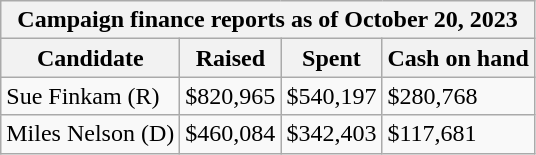<table class="wikitable sortable">
<tr>
<th colspan=4>Campaign finance reports as of October 20, 2023</th>
</tr>
<tr style="text-align:center;">
<th>Candidate</th>
<th>Raised</th>
<th>Spent</th>
<th>Cash on hand</th>
</tr>
<tr>
<td>Sue Finkam (R)</td>
<td>$820,965</td>
<td>$540,197</td>
<td>$280,768</td>
</tr>
<tr>
<td>Miles Nelson (D)</td>
<td>$460,084</td>
<td>$342,403</td>
<td>$117,681</td>
</tr>
</table>
